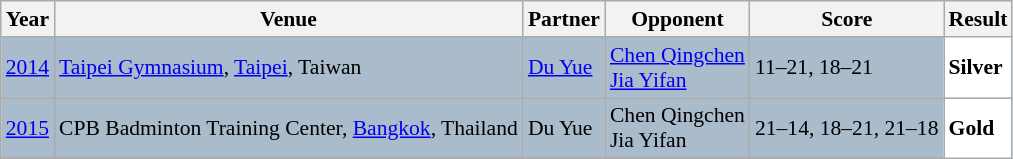<table class="sortable wikitable" style="font-size: 90%;">
<tr>
<th>Year</th>
<th>Venue</th>
<th>Partner</th>
<th>Opponent</th>
<th>Score</th>
<th>Result</th>
</tr>
<tr style="background:#AABBCC">
<td align="center"><a href='#'>2014</a></td>
<td align="left"><a href='#'>Taipei Gymnasium</a>, <a href='#'>Taipei</a>, Taiwan</td>
<td align="left"> <a href='#'>Du Yue</a></td>
<td align="left"> <a href='#'>Chen Qingchen</a><br> <a href='#'>Jia Yifan</a></td>
<td align="left">11–21, 18–21</td>
<td style="text-align:left; background:white"> <strong>Silver</strong></td>
</tr>
<tr style="background:#AABBCC">
<td align="center"><a href='#'>2015</a></td>
<td align="left">CPB Badminton Training Center, <a href='#'>Bangkok</a>, Thailand</td>
<td align="left"> Du Yue</td>
<td align="left"> Chen Qingchen<br> Jia Yifan</td>
<td align="left">21–14, 18–21, 21–18</td>
<td style="text-align:left; background:white"> <strong>Gold</strong></td>
</tr>
</table>
